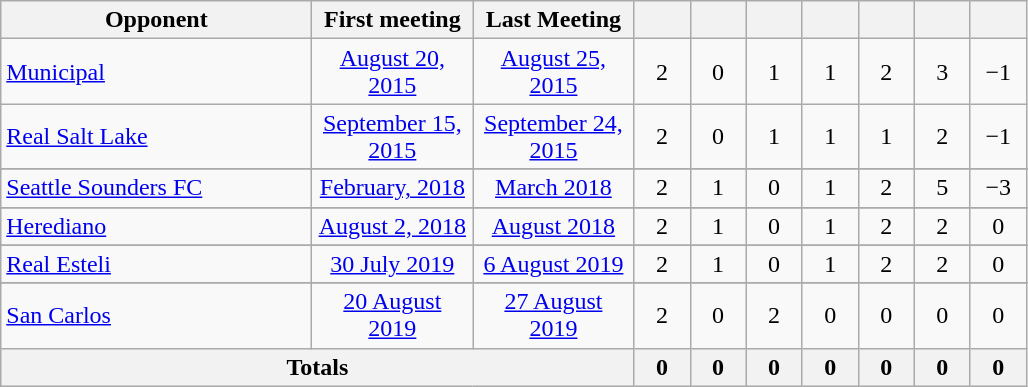<table class="wikitable">
<tr>
<th width="200">Opponent</th>
<th width="100">First meeting</th>
<th width="100">Last Meeting</th>
<th width="30"></th>
<th width="30"></th>
<th width="30"></th>
<th width="30"></th>
<th width="30"></th>
<th width="30"></th>
<th width="30"></th>
</tr>
<tr align="center">
<td align="left"> <a href='#'>Municipal</a></td>
<td><a href='#'>August 20, 2015</a></td>
<td><a href='#'>August 25, 2015</a></td>
<td>2</td>
<td>0</td>
<td>1</td>
<td>1</td>
<td>2</td>
<td>3</td>
<td>−1</td>
</tr>
<tr align="center">
<td align="left"> <a href='#'>Real Salt Lake</a></td>
<td><a href='#'>September 15, 2015</a></td>
<td><a href='#'>September 24, 2015</a></td>
<td>2</td>
<td>0</td>
<td>1</td>
<td>1</td>
<td>1</td>
<td>2</td>
<td>−1</td>
</tr>
<tr>
</tr>
<tr align="center">
<td align="left"> <a href='#'>Seattle Sounders FC</a></td>
<td><a href='#'>February, 2018</a></td>
<td><a href='#'>March 2018</a></td>
<td>2</td>
<td>1</td>
<td>0</td>
<td>1</td>
<td>2</td>
<td>5</td>
<td>−3</td>
</tr>
<tr>
</tr>
<tr align="center">
<td align="left"> <a href='#'>Herediano</a></td>
<td><a href='#'>August 2, 2018</a></td>
<td><a href='#'>August 2018</a></td>
<td>2</td>
<td>1</td>
<td>0</td>
<td>1</td>
<td>2</td>
<td>2</td>
<td>0</td>
</tr>
<tr>
</tr>
<tr align="center">
<td align="left"> <a href='#'>Real Esteli</a></td>
<td><a href='#'>30 July 2019</a></td>
<td><a href='#'>6 August 2019</a></td>
<td>2</td>
<td>1</td>
<td>0</td>
<td>1</td>
<td>2</td>
<td>2</td>
<td>0</td>
</tr>
<tr>
</tr>
<tr align="center">
<td align="left"> <a href='#'>San Carlos</a></td>
<td><a href='#'>20 August 2019</a></td>
<td><a href='#'>27 August 2019</a></td>
<td>2</td>
<td>0</td>
<td>2</td>
<td>0</td>
<td>0</td>
<td>0</td>
<td>0</td>
</tr>
<tr>
<th colspan="3">Totals</th>
<th>0</th>
<th>0</th>
<th>0</th>
<th>0</th>
<th>0</th>
<th>0</th>
<th>0</th>
</tr>
</table>
